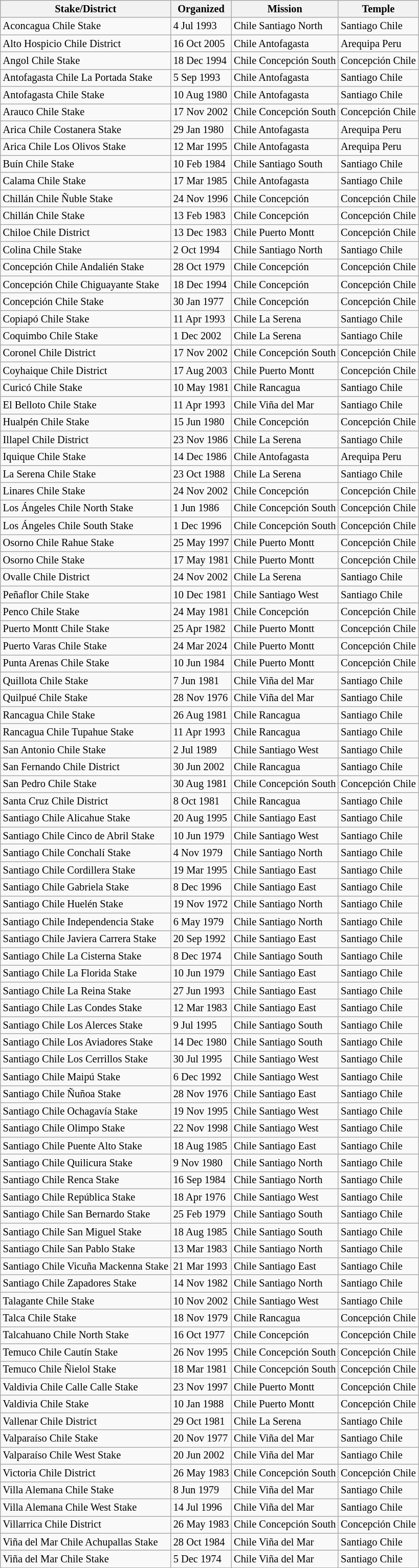<table class="wikitable sortable mw-collapsible mw-collapsed" style="font-size:85%">
<tr>
<th>Stake/District</th>
<th data-sort-type=date>Organized</th>
<th>Mission</th>
<th>Temple</th>
</tr>
<tr>
<td>Aconcagua Chile Stake</td>
<td>4 Jul 1993</td>
<td>Chile Santiago North</td>
<td>Santiago Chile</td>
</tr>
<tr>
<td>Alto Hospicio Chile District</td>
<td>16 Oct 2005</td>
<td>Chile Antofagasta</td>
<td>Arequipa Peru</td>
</tr>
<tr>
<td>Angol Chile Stake</td>
<td>18 Dec 1994</td>
<td>Chile Concepción South</td>
<td>Concepción Chile</td>
</tr>
<tr>
<td>Antofagasta Chile La Portada Stake</td>
<td>5 Sep 1993</td>
<td>Chile Antofagasta</td>
<td>Santiago Chile</td>
</tr>
<tr>
<td>Antofagasta Chile Stake</td>
<td>10 Aug 1980</td>
<td>Chile Antofagasta</td>
<td>Santiago Chile</td>
</tr>
<tr>
<td>Arauco Chile Stake</td>
<td>17 Nov 2002</td>
<td>Chile Concepción South</td>
<td>Concepción Chile</td>
</tr>
<tr>
<td>Arica Chile Costanera Stake</td>
<td>29 Jan 1980</td>
<td>Chile Antofagasta</td>
<td>Arequipa Peru</td>
</tr>
<tr>
<td>Arica Chile Los Olivos Stake</td>
<td>12 Mar 1995</td>
<td>Chile Antofagasta</td>
<td>Arequipa Peru</td>
</tr>
<tr>
<td>Buín Chile Stake</td>
<td>10 Feb 1984</td>
<td>Chile Santiago South</td>
<td>Santiago Chile</td>
</tr>
<tr>
<td>Calama Chile Stake</td>
<td>17 Mar 1985</td>
<td>Chile Antofagasta</td>
<td>Santiago Chile</td>
</tr>
<tr>
<td>Chillán Chile Ñuble Stake</td>
<td>24 Nov 1996</td>
<td>Chile Concepción</td>
<td>Concepción Chile</td>
</tr>
<tr>
<td>Chillán Chile Stake</td>
<td>13 Feb 1983</td>
<td>Chile Concepción</td>
<td>Concepción Chile</td>
</tr>
<tr>
<td>Chiloe Chile District</td>
<td>13 Dec 1983</td>
<td>Chile Puerto Montt</td>
<td>Concepción Chile</td>
</tr>
<tr>
<td>Colina Chile Stake</td>
<td>2 Oct 1994</td>
<td>Chile Santiago North</td>
<td>Santiago Chile</td>
</tr>
<tr>
<td>Concepción Chile Andalién Stake</td>
<td>28 Oct 1979</td>
<td>Chile Concepción</td>
<td>Concepción Chile</td>
</tr>
<tr>
<td>Concepción Chile Chiguayante Stake</td>
<td>18 Dec 1994</td>
<td>Chile Concepción</td>
<td>Concepción Chile</td>
</tr>
<tr>
<td>Concepción Chile Stake</td>
<td>30 Jan 1977</td>
<td>Chile Concepción</td>
<td>Concepción Chile</td>
</tr>
<tr>
<td>Copiapó Chile Stake</td>
<td>11 Apr 1993</td>
<td>Chile La Serena</td>
<td>Santiago Chile</td>
</tr>
<tr>
<td>Coquimbo Chile Stake</td>
<td>1 Dec 2002</td>
<td>Chile La Serena</td>
<td>Santiago Chile</td>
</tr>
<tr>
<td>Coronel Chile District</td>
<td>17 Nov 2002</td>
<td>Chile Concepción South</td>
<td>Concepción Chile</td>
</tr>
<tr>
<td>Coyhaique Chile District</td>
<td>17 Aug 2003</td>
<td>Chile Puerto Montt</td>
<td>Concepción Chile</td>
</tr>
<tr>
<td>Curicó Chile Stake</td>
<td>10 May 1981</td>
<td>Chile Rancagua</td>
<td>Santiago Chile</td>
</tr>
<tr>
<td>El Belloto Chile Stake</td>
<td>11 Apr 1993</td>
<td>Chile Viña del Mar</td>
<td>Santiago Chile</td>
</tr>
<tr>
<td>Hualpén Chile Stake</td>
<td>15 Jun 1980</td>
<td>Chile Concepción</td>
<td>Concepción Chile</td>
</tr>
<tr>
<td>Illapel Chile District</td>
<td>23 Nov 1986</td>
<td>Chile La Serena</td>
<td>Santiago Chile</td>
</tr>
<tr>
<td>Iquique Chile Stake</td>
<td>14 Dec 1986</td>
<td>Chile Antofagasta</td>
<td>Arequipa Peru</td>
</tr>
<tr>
<td>La Serena Chile Stake</td>
<td>23 Oct 1988</td>
<td>Chile La Serena</td>
<td>Santiago Chile</td>
</tr>
<tr>
<td>Linares Chile Stake</td>
<td>24 Nov 2002</td>
<td>Chile Concepción</td>
<td>Concepción Chile</td>
</tr>
<tr>
<td>Los Ángeles Chile North Stake</td>
<td>1 Jun 1986</td>
<td>Chile Concepción South</td>
<td>Concepción Chile</td>
</tr>
<tr>
<td>Los Ángeles Chile South Stake</td>
<td>1 Dec 1996</td>
<td>Chile Concepción South</td>
<td>Concepción Chile</td>
</tr>
<tr>
<td>Osorno Chile Rahue Stake</td>
<td>25 May 1997</td>
<td>Chile Puerto Montt</td>
<td>Concepción Chile</td>
</tr>
<tr>
<td>Osorno Chile Stake</td>
<td>17 May 1981</td>
<td>Chile Puerto Montt</td>
<td>Concepción Chile</td>
</tr>
<tr>
<td>Ovalle Chile District</td>
<td>24 Nov 2002</td>
<td>Chile La Serena</td>
<td>Santiago Chile</td>
</tr>
<tr>
<td>Peñaflor Chile Stake</td>
<td>10 Dec 1981</td>
<td>Chile Santiago West</td>
<td>Santiago Chile</td>
</tr>
<tr>
<td>Penco Chile Stake</td>
<td>24 May 1981</td>
<td>Chile Concepción</td>
<td>Concepción Chile</td>
</tr>
<tr>
<td>Puerto Montt Chile Stake</td>
<td>25 Apr 1982</td>
<td>Chile Puerto Montt</td>
<td>Concepción Chile</td>
</tr>
<tr>
<td>Puerto Varas Chile Stake</td>
<td>24 Mar 2024</td>
<td>Chile Puerto Montt</td>
<td>Concepción Chile</td>
</tr>
<tr>
<td>Punta Arenas Chile Stake</td>
<td>10 Jun 1984</td>
<td>Chile Puerto Montt</td>
<td>Concepción Chile</td>
</tr>
<tr>
<td>Quillota Chile Stake</td>
<td>7 Jun 1981</td>
<td>Chile Viña del Mar</td>
<td>Santiago Chile</td>
</tr>
<tr>
<td>Quilpué Chile Stake</td>
<td>28 Nov 1976</td>
<td>Chile Viña del Mar</td>
<td>Santiago Chile</td>
</tr>
<tr>
<td>Rancagua Chile Stake</td>
<td>26 Aug 1981</td>
<td>Chile Rancagua</td>
<td>Santiago Chile</td>
</tr>
<tr>
<td>Rancagua Chile Tupahue Stake</td>
<td>11 Apr 1993</td>
<td>Chile Rancagua</td>
<td>Santiago Chile</td>
</tr>
<tr>
<td>San Antonio Chile Stake</td>
<td>2 Jul 1989</td>
<td>Chile Santiago West</td>
<td>Santiago Chile</td>
</tr>
<tr>
<td>San Fernando Chile District</td>
<td>30 Jun 2002</td>
<td>Chile Rancagua</td>
<td>Santiago Chile</td>
</tr>
<tr>
<td>San Pedro Chile Stake</td>
<td>30 Aug 1981</td>
<td>Chile Concepción South</td>
<td>Concepción Chile</td>
</tr>
<tr>
<td>Santa Cruz Chile District</td>
<td>8 Oct 1981</td>
<td>Chile Rancagua</td>
<td>Santiago Chile</td>
</tr>
<tr>
<td>Santiago Chile Alicahue Stake</td>
<td>20 Aug 1995</td>
<td>Chile Santiago East</td>
<td>Santiago Chile</td>
</tr>
<tr>
<td>Santiago Chile Cinco de Abril Stake</td>
<td>10 Jun 1979</td>
<td>Chile Santiago West</td>
<td>Santiago Chile</td>
</tr>
<tr>
<td>Santiago Chile Conchalí Stake</td>
<td>4 Nov 1979</td>
<td>Chile Santiago North</td>
<td>Santiago Chile</td>
</tr>
<tr>
<td>Santiago Chile Cordillera Stake</td>
<td>19 Mar 1995</td>
<td>Chile Santiago East</td>
<td>Santiago Chile</td>
</tr>
<tr>
<td>Santiago Chile Gabriela Stake</td>
<td>8 Dec 1996</td>
<td>Chile Santiago East</td>
<td>Santiago Chile</td>
</tr>
<tr>
<td>Santiago Chile Huelén Stake</td>
<td>19 Nov 1972</td>
<td>Chile Santiago North</td>
<td>Santiago Chile</td>
</tr>
<tr>
<td>Santiago Chile Independencia Stake</td>
<td>6 May 1979</td>
<td>Chile Santiago North</td>
<td>Santiago Chile</td>
</tr>
<tr>
<td>Santiago Chile Javiera Carrera Stake</td>
<td>20 Sep 1992</td>
<td>Chile Santiago East</td>
<td>Santiago Chile</td>
</tr>
<tr>
<td>Santiago Chile La Cisterna Stake</td>
<td>8 Dec 1974</td>
<td>Chile Santiago South</td>
<td>Santiago Chile</td>
</tr>
<tr>
<td>Santiago Chile La Florida Stake</td>
<td>10 Jun 1979</td>
<td>Chile Santiago East</td>
<td>Santiago Chile</td>
</tr>
<tr>
<td>Santiago Chile La Reina Stake</td>
<td>27 Jun 1993</td>
<td>Chile Santiago East</td>
<td>Santiago Chile</td>
</tr>
<tr>
<td>Santiago Chile Las Condes Stake</td>
<td>12 Mar 1983</td>
<td>Chile Santiago East</td>
<td>Santiago Chile</td>
</tr>
<tr>
<td>Santiago Chile Los Alerces Stake</td>
<td>9 Jul 1995</td>
<td>Chile Santiago South</td>
<td>Santiago Chile</td>
</tr>
<tr>
<td>Santiago Chile Los Aviadores Stake</td>
<td>14 Dec 1980</td>
<td>Chile Santiago South</td>
<td>Santiago Chile</td>
</tr>
<tr>
<td>Santiago Chile Los Cerrillos Stake</td>
<td>30 Jul 1995</td>
<td>Chile Santiago West</td>
<td>Santiago Chile</td>
</tr>
<tr>
<td>Santiago Chile Maipú Stake</td>
<td>6 Dec 1992</td>
<td>Chile Santiago West</td>
<td>Santiago Chile</td>
</tr>
<tr>
<td>Santiago Chile Ñuñoa Stake</td>
<td>28 Nov 1976</td>
<td>Chile Santiago East</td>
<td>Santiago Chile</td>
</tr>
<tr>
<td>Santiago Chile Ochagavía Stake</td>
<td>19 Nov 1995</td>
<td>Chile Santiago West</td>
<td>Santiago Chile</td>
</tr>
<tr>
<td>Santiago Chile Olimpo Stake</td>
<td>22 Nov 1998</td>
<td>Chile Santiago West</td>
<td>Santiago Chile</td>
</tr>
<tr>
<td>Santiago Chile Puente Alto Stake</td>
<td>18 Aug 1985</td>
<td>Chile Santiago East</td>
<td>Santiago Chile</td>
</tr>
<tr>
<td>Santiago Chile Quilicura Stake</td>
<td>9 Nov 1980</td>
<td>Chile Santiago North</td>
<td>Santiago Chile</td>
</tr>
<tr>
<td>Santiago Chile Renca Stake</td>
<td>16 Sep 1984</td>
<td>Chile Santiago North</td>
<td>Santiago Chile</td>
</tr>
<tr>
<td>Santiago Chile República Stake</td>
<td>18 Apr 1976</td>
<td>Chile Santiago West</td>
<td>Santiago Chile</td>
</tr>
<tr>
<td>Santiago Chile San Bernardo Stake</td>
<td>25 Feb 1979</td>
<td>Chile Santiago South</td>
<td>Santiago Chile</td>
</tr>
<tr>
<td>Santiago Chile San Miguel Stake</td>
<td>18 Aug 1985</td>
<td>Chile Santiago South</td>
<td>Santiago Chile</td>
</tr>
<tr>
<td>Santiago Chile San Pablo Stake</td>
<td>13 Mar 1983</td>
<td>Chile Santiago North</td>
<td>Santiago Chile</td>
</tr>
<tr>
<td>Santiago Chile Vicuña Mackenna Stake</td>
<td>21 Mar 1993</td>
<td>Chile Santiago East</td>
<td>Santiago Chile</td>
</tr>
<tr>
<td>Santiago Chile Zapadores Stake</td>
<td>14 Nov 1982</td>
<td>Chile Santiago North</td>
<td>Santiago Chile</td>
</tr>
<tr>
<td>Talagante Chile Stake</td>
<td>10 Nov 2002</td>
<td>Chile Santiago West</td>
<td>Santiago Chile</td>
</tr>
<tr>
<td>Talca Chile Stake</td>
<td>18 Nov 1979</td>
<td>Chile Rancagua</td>
<td>Concepción Chile</td>
</tr>
<tr>
<td>Talcahuano Chile North Stake</td>
<td>16 Oct 1977</td>
<td>Chile Concepción</td>
<td>Concepción Chile</td>
</tr>
<tr>
<td>Temuco Chile Cautín Stake</td>
<td>26 Nov 1995</td>
<td>Chile Concepción South</td>
<td>Concepción Chile</td>
</tr>
<tr>
<td>Temuco Chile Ñielol Stake</td>
<td>18 Mar 1981</td>
<td>Chile Concepción South</td>
<td>Concepción Chile</td>
</tr>
<tr>
<td>Valdivia Chile Calle Calle Stake</td>
<td>23 Nov 1997</td>
<td>Chile Puerto Montt</td>
<td>Concepción Chile</td>
</tr>
<tr>
<td>Valdivia Chile Stake</td>
<td>10 Jan 1988</td>
<td>Chile Puerto Montt</td>
<td>Concepción Chile</td>
</tr>
<tr>
<td>Vallenar Chile District</td>
<td>29 Oct 1981</td>
<td>Chile La Serena</td>
<td>Santiago Chile</td>
</tr>
<tr>
<td>Valparaíso Chile Stake</td>
<td>20 Nov 1977</td>
<td>Chile Viña del Mar</td>
<td>Santiago Chile</td>
</tr>
<tr>
<td>Valparaíso Chile West Stake</td>
<td>20 Jun 2002</td>
<td>Chile Viña del Mar</td>
<td>Santiago Chile</td>
</tr>
<tr>
<td>Victoria Chile District</td>
<td>26 May 1983</td>
<td>Chile Concepción South</td>
<td>Concepción Chile</td>
</tr>
<tr>
<td>Villa Alemana Chile Stake</td>
<td>8 Jun 1979</td>
<td>Chile Viña del Mar</td>
<td>Santiago Chile</td>
</tr>
<tr>
<td>Villa Alemana Chile West Stake</td>
<td>14 Jul 1996</td>
<td>Chile Viña del Mar</td>
<td>Santiago Chile</td>
</tr>
<tr>
<td>Villarrica Chile District</td>
<td>26 May 1983</td>
<td>Chile Concepción South</td>
<td>Concepción Chile</td>
</tr>
<tr>
<td>Viña del Mar Chile Achupallas Stake</td>
<td>28 Oct 1984</td>
<td>Chile Viña del Mar</td>
<td>Santiago Chile</td>
</tr>
<tr>
<td>Viña del Mar Chile Stake</td>
<td>5 Dec 1974</td>
<td>Chile Viña del Mar</td>
<td>Santiago Chile</td>
</tr>
</table>
